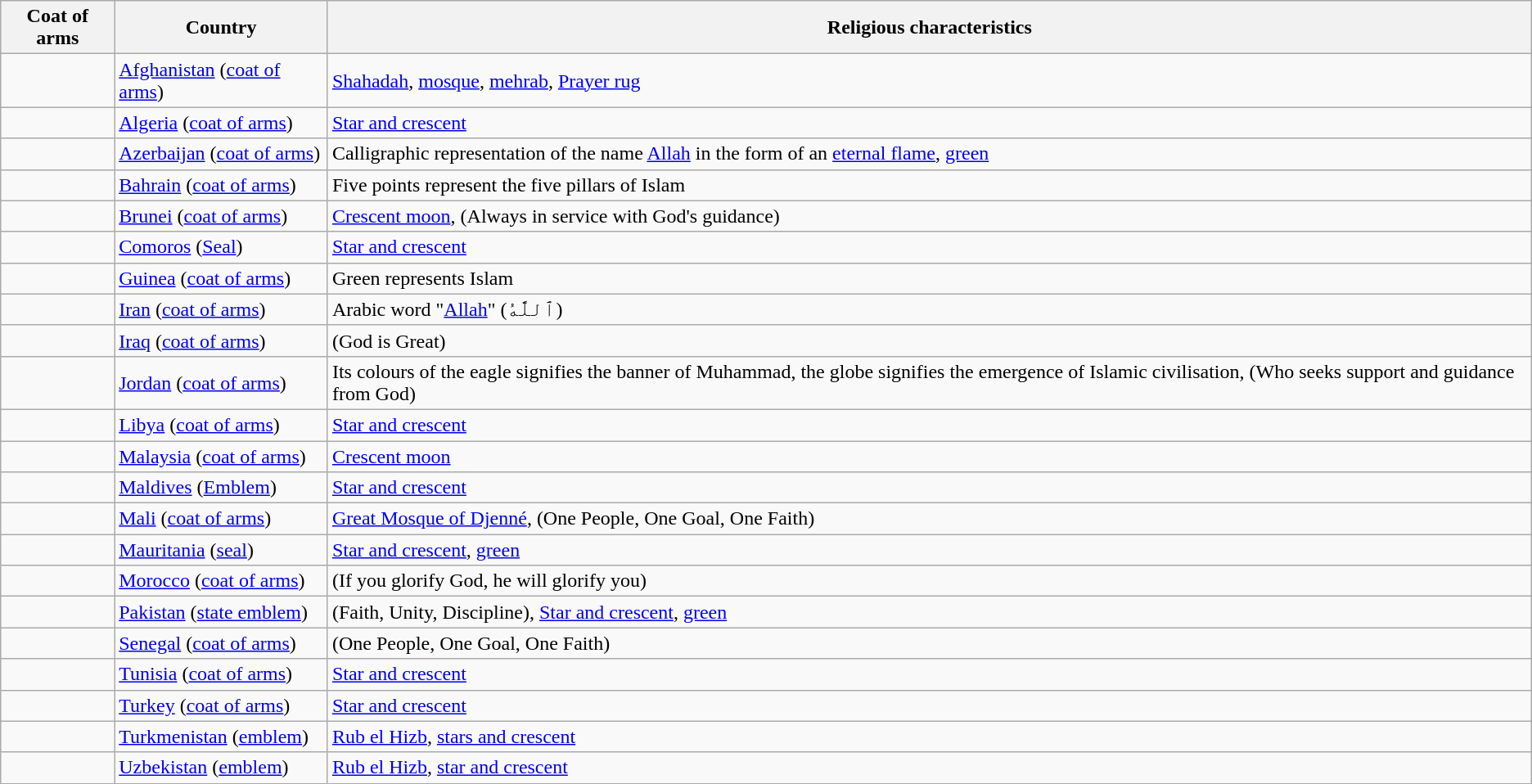<table class="wikitable">
<tr>
<th><strong>Coat of arms</strong></th>
<th><strong>Country</strong></th>
<th><strong>Religious characteristics</strong></th>
</tr>
<tr>
<td></td>
<td><a href='#'>Afghanistan</a> (<a href='#'>coat of arms</a>)</td>
<td><a href='#'>Shahadah</a>, <a href='#'>mosque</a>, <a href='#'>mehrab</a>, <a href='#'>Prayer rug</a></td>
</tr>
<tr>
<td></td>
<td><a href='#'>Algeria</a> (<a href='#'>coat of arms</a>)</td>
<td><a href='#'>Star and crescent</a></td>
</tr>
<tr>
<td></td>
<td><a href='#'>Azerbaijan</a> (<a href='#'>coat of arms</a>)</td>
<td>Calligraphic representation of the name <a href='#'>Allah</a> in the form of an <a href='#'>eternal flame</a>, <a href='#'>green</a></td>
</tr>
<tr>
<td></td>
<td><a href='#'>Bahrain</a> (<a href='#'>coat of arms</a>)</td>
<td>Five points represent the five pillars of Islam</td>
</tr>
<tr>
<td></td>
<td><a href='#'>Brunei</a> (<a href='#'>coat of arms</a>)</td>
<td><a href='#'>Crescent moon</a>,  (Always in service with God's guidance)</td>
</tr>
<tr>
<td></td>
<td><a href='#'>Comoros</a> (<a href='#'>Seal</a>)</td>
<td><a href='#'>Star and crescent</a></td>
</tr>
<tr>
<td></td>
<td><a href='#'>Guinea</a> (<a href='#'>coat of arms</a>)</td>
<td>Green represents Islam</td>
</tr>
<tr>
<td></td>
<td><a href='#'>Iran</a> (<a href='#'>coat of arms</a>)</td>
<td>Arabic word "<a href='#'>Allah</a>" (ٱللَّٰهُ)</td>
</tr>
<tr>
<td></td>
<td><a href='#'>Iraq</a> (<a href='#'>coat of arms</a>)</td>
<td> (God is Great)</td>
</tr>
<tr>
<td></td>
<td><a href='#'>Jordan</a> (<a href='#'>coat of arms</a>)</td>
<td>Its colours of the eagle signifies the banner of Muhammad,  the globe signifies the emergence of Islamic civilisation,  (Who seeks support and guidance from God)</td>
</tr>
<tr>
<td></td>
<td><a href='#'>Libya</a> (<a href='#'>coat of arms</a>)</td>
<td><a href='#'>Star and crescent</a></td>
</tr>
<tr>
<td></td>
<td><a href='#'>Malaysia</a> (<a href='#'>coat of arms</a>)</td>
<td><a href='#'>Crescent moon</a></td>
</tr>
<tr>
<td></td>
<td><a href='#'>Maldives</a> (<a href='#'>Emblem</a>)</td>
<td><a href='#'>Star and crescent</a></td>
</tr>
<tr>
<td></td>
<td><a href='#'>Mali</a> (<a href='#'>coat of arms</a>)</td>
<td><a href='#'>Great Mosque of Djenné</a>,  (One People, One Goal, One Faith)</td>
</tr>
<tr>
<td></td>
<td><a href='#'>Mauritania</a> (<a href='#'>seal</a>)</td>
<td><a href='#'>Star and crescent</a>, <a href='#'>green</a></td>
</tr>
<tr>
<td></td>
<td><a href='#'>Morocco</a> (<a href='#'>coat of arms</a>)</td>
<td> (If you glorify God, he will glorify you)</td>
</tr>
<tr>
<td></td>
<td><a href='#'>Pakistan</a> (<a href='#'>state emblem</a>)</td>
<td> (Faith, Unity, Discipline), <a href='#'>Star and crescent</a>, <a href='#'>green</a></td>
</tr>
<tr>
<td></td>
<td><a href='#'>Senegal</a> (<a href='#'>coat of arms</a>)</td>
<td> (One People, One Goal, One Faith)</td>
</tr>
<tr>
<td></td>
<td><a href='#'>Tunisia</a> (<a href='#'>coat of arms</a>)</td>
<td><a href='#'>Star and crescent</a></td>
</tr>
<tr>
<td></td>
<td><a href='#'>Turkey</a> (<a href='#'>coat of arms</a>)</td>
<td><a href='#'>Star and crescent</a></td>
</tr>
<tr>
<td></td>
<td><a href='#'>Turkmenistan</a> (<a href='#'>emblem</a>)</td>
<td><a href='#'>Rub el Hizb</a>, <a href='#'>stars and crescent</a></td>
</tr>
<tr>
<td></td>
<td><a href='#'>Uzbekistan</a> (<a href='#'>emblem</a>)</td>
<td><a href='#'>Rub el Hizb</a>, <a href='#'>star and crescent</a></td>
</tr>
</table>
